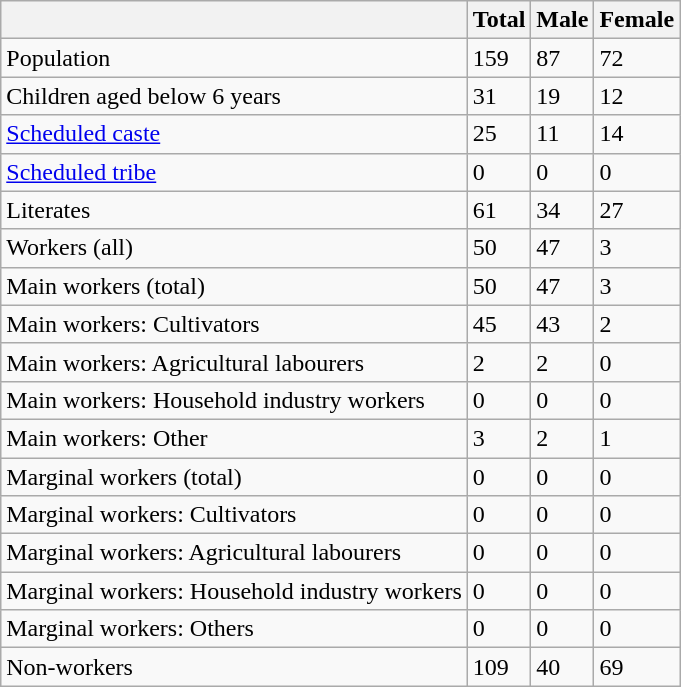<table class="wikitable sortable">
<tr>
<th></th>
<th>Total</th>
<th>Male</th>
<th>Female</th>
</tr>
<tr>
<td>Population</td>
<td>159</td>
<td>87</td>
<td>72</td>
</tr>
<tr>
<td>Children aged below 6 years</td>
<td>31</td>
<td>19</td>
<td>12</td>
</tr>
<tr>
<td><a href='#'>Scheduled caste</a></td>
<td>25</td>
<td>11</td>
<td>14</td>
</tr>
<tr>
<td><a href='#'>Scheduled tribe</a></td>
<td>0</td>
<td>0</td>
<td>0</td>
</tr>
<tr>
<td>Literates</td>
<td>61</td>
<td>34</td>
<td>27</td>
</tr>
<tr>
<td>Workers (all)</td>
<td>50</td>
<td>47</td>
<td>3</td>
</tr>
<tr>
<td>Main workers (total)</td>
<td>50</td>
<td>47</td>
<td>3</td>
</tr>
<tr>
<td>Main workers: Cultivators</td>
<td>45</td>
<td>43</td>
<td>2</td>
</tr>
<tr>
<td>Main workers: Agricultural labourers</td>
<td>2</td>
<td>2</td>
<td>0</td>
</tr>
<tr>
<td>Main workers: Household industry workers</td>
<td>0</td>
<td>0</td>
<td>0</td>
</tr>
<tr>
<td>Main workers: Other</td>
<td>3</td>
<td>2</td>
<td>1</td>
</tr>
<tr>
<td>Marginal workers (total)</td>
<td>0</td>
<td>0</td>
<td>0</td>
</tr>
<tr>
<td>Marginal workers: Cultivators</td>
<td>0</td>
<td>0</td>
<td>0</td>
</tr>
<tr>
<td>Marginal workers: Agricultural labourers</td>
<td>0</td>
<td>0</td>
<td>0</td>
</tr>
<tr>
<td>Marginal workers: Household industry workers</td>
<td>0</td>
<td>0</td>
<td>0</td>
</tr>
<tr>
<td>Marginal workers: Others</td>
<td>0</td>
<td>0</td>
<td>0</td>
</tr>
<tr>
<td>Non-workers</td>
<td>109</td>
<td>40</td>
<td>69</td>
</tr>
</table>
